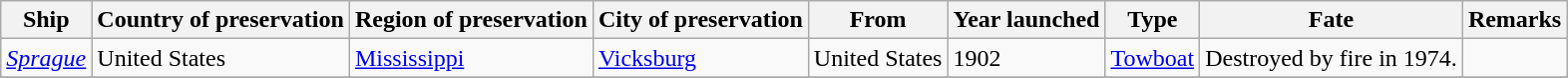<table class="wikitable sortable">
<tr>
<th>Ship</th>
<th>Country of preservation</th>
<th>Region of preservation</th>
<th>City of preservation</th>
<th>From</th>
<th>Year launched</th>
<th>Type</th>
<th>Fate</th>
<th>Remarks</th>
</tr>
<tr>
<td><a href='#'><em>Sprague</em></a></td>
<td>United States</td>
<td><a href='#'>Mississippi</a></td>
<td><a href='#'>Vicksburg</a></td>
<td> United States</td>
<td>1902</td>
<td><a href='#'>Towboat</a></td>
<td>Destroyed by fire in 1974.</td>
<td></td>
</tr>
<tr>
</tr>
</table>
